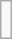<table class="wikitable mw-collapsible mw-collapsed">
<tr>
<td><br>











</td>
</tr>
</table>
